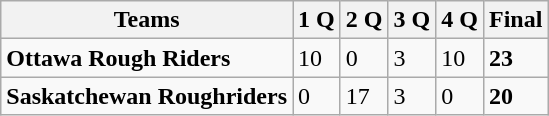<table class="wikitable">
<tr>
<th>Teams</th>
<th>1 Q</th>
<th>2 Q</th>
<th>3 Q</th>
<th>4 Q</th>
<th>Final</th>
</tr>
<tr>
<td><strong>Ottawa Rough Riders</strong></td>
<td>10</td>
<td>0</td>
<td>3</td>
<td>10</td>
<td><strong>23</strong></td>
</tr>
<tr>
<td><strong>Saskatchewan Roughriders</strong></td>
<td>0</td>
<td>17</td>
<td>3</td>
<td>0</td>
<td><strong>20</strong></td>
</tr>
</table>
